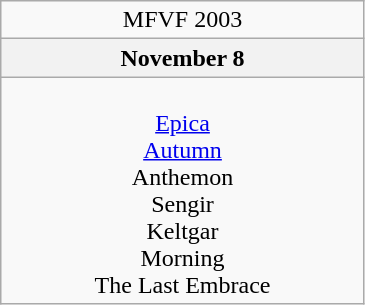<table class="wikitable">
<tr>
<td colspan="3" align="center">MFVF 2003</td>
</tr>
<tr>
<th>November 8</th>
</tr>
<tr>
<td valign="top" align="center" width=235><br><a href='#'>Epica</a><br>
<a href='#'>Autumn</a><br>
Anthemon<br>
Sengir<br>
Keltgar<br>
Morning<br>
The Last Embrace</td>
</tr>
</table>
